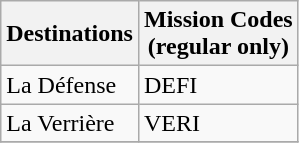<table class="wikitable">
<tr>
<th>Destinations</th>
<th>Mission Codes <br>(regular only)</th>
</tr>
<tr>
<td>La Défense</td>
<td>DEFI</td>
</tr>
<tr>
<td>La Verrière</td>
<td>VERI</td>
</tr>
<tr>
</tr>
</table>
